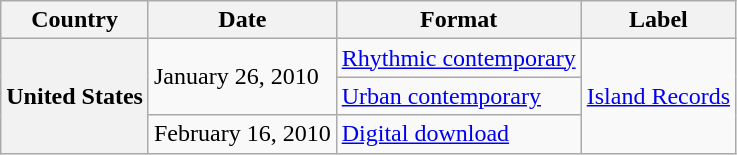<table class="wikitable plainrowheaders">
<tr>
<th scope="col">Country</th>
<th scope="col">Date</th>
<th scope="col">Format</th>
<th scope="col">Label</th>
</tr>
<tr>
<th scope="row" rowspan="3">United States</th>
<td rowspan="2">January 26, 2010</td>
<td><a href='#'>Rhythmic contemporary</a></td>
<td rowspan="3"><a href='#'>Island Records</a></td>
</tr>
<tr>
<td><a href='#'>Urban contemporary</a></td>
</tr>
<tr>
<td>February 16, 2010</td>
<td><a href='#'>Digital download</a></td>
</tr>
</table>
